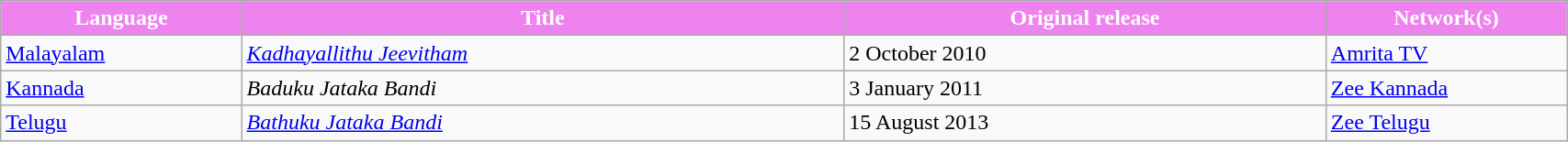<table class="wikitable plainrowheaders" style="width: 90%; margin-right: 0;">
<tr style="color:white">
<th style="background:Violet; width:10%;">Language</th>
<th style="background:Violet; width:25%;">Title</th>
<th style="background:Violet; width:20%;">Original release</th>
<th style="background:Violet; width:10%;">Network(s)</th>
</tr>
<tr>
<td><a href='#'>Malayalam</a></td>
<td><em><a href='#'>Kadhayallithu Jeevitham</a></em></td>
<td>2 October 2010</td>
<td><a href='#'>Amrita TV</a></td>
</tr>
<tr>
<td><a href='#'>Kannada</a></td>
<td><em>Baduku Jataka Bandi</em></td>
<td>3 January 2011</td>
<td><a href='#'>Zee Kannada</a></td>
</tr>
<tr>
<td><a href='#'>Telugu</a></td>
<td><em><a href='#'>Bathuku Jataka Bandi</a></em></td>
<td>15 August 2013</td>
<td><a href='#'>Zee Telugu</a></td>
</tr>
</table>
